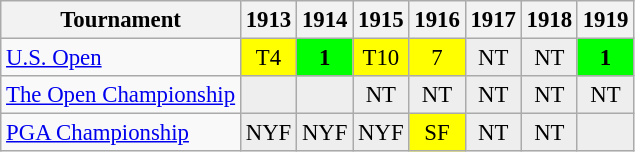<table class="wikitable" style="font-size:95%;text-align:center;">
<tr>
<th>Tournament</th>
<th>1913</th>
<th>1914</th>
<th>1915</th>
<th>1916</th>
<th>1917</th>
<th>1918</th>
<th>1919</th>
</tr>
<tr>
<td align=left><a href='#'>U.S. Open</a></td>
<td style="background:yellow;">T4</td>
<td style="background:lime;"><strong>1</strong></td>
<td style="background:yellow;">T10</td>
<td style="background:yellow;">7</td>
<td style="background:#eeeeee;">NT</td>
<td style="background:#eeeeee;">NT</td>
<td style="background:lime;"><strong>1</strong></td>
</tr>
<tr>
<td align=left><a href='#'>The Open Championship</a></td>
<td style="background:#eeeeee;"></td>
<td style="background:#eeeeee;"></td>
<td style="background:#eeeeee;">NT</td>
<td style="background:#eeeeee;">NT</td>
<td style="background:#eeeeee;">NT</td>
<td style="background:#eeeeee;">NT</td>
<td style="background:#eeeeee;">NT</td>
</tr>
<tr>
<td align=left><a href='#'>PGA Championship</a></td>
<td style="background:#eeeeee;">NYF</td>
<td style="background:#eeeeee;">NYF</td>
<td style="background:#eeeeee;">NYF</td>
<td style="background:yellow;">SF</td>
<td style="background:#eeeeee;">NT</td>
<td style="background:#eeeeee;">NT</td>
<td style="background:#eeeeee;"></td>
</tr>
</table>
